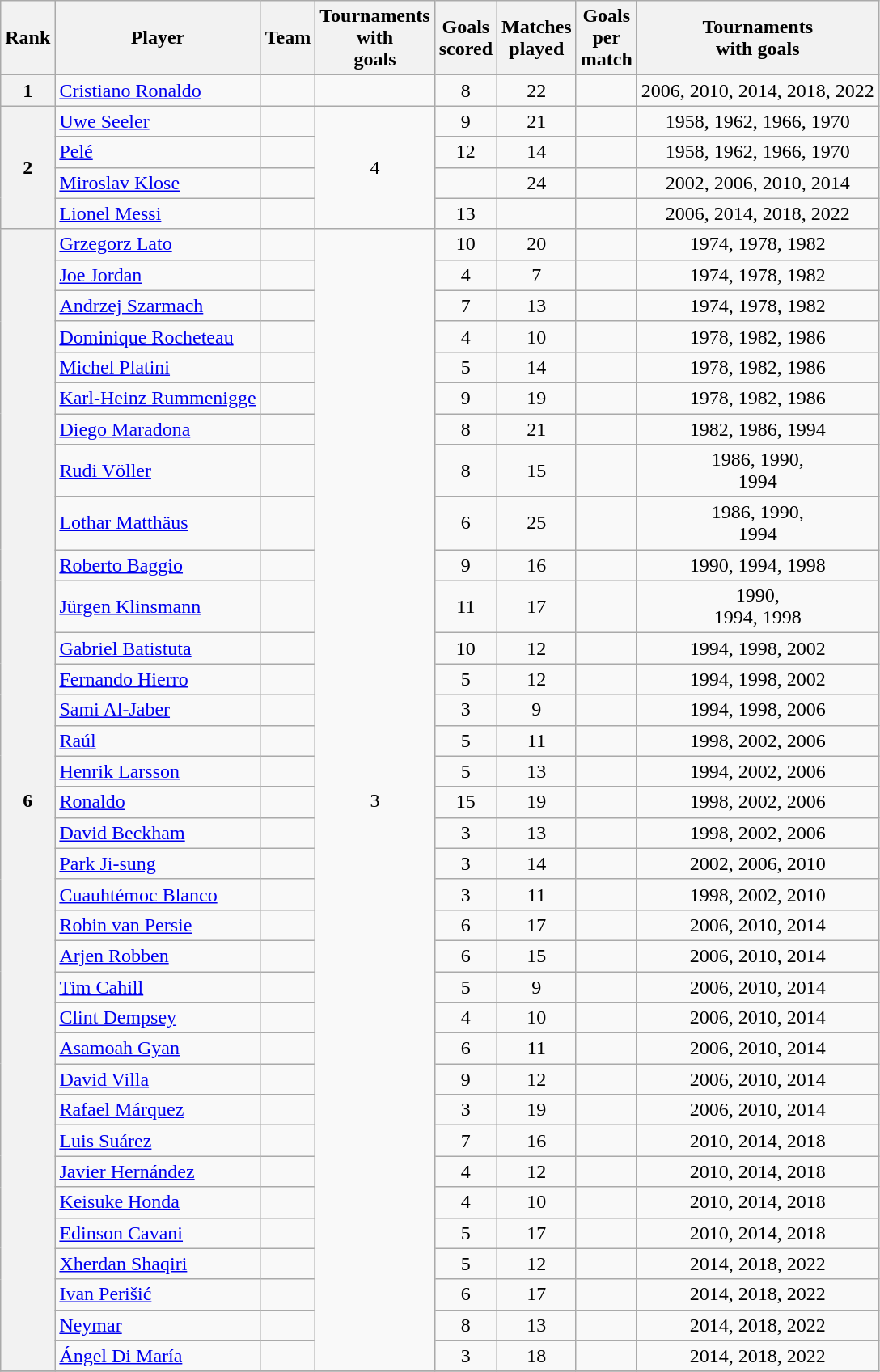<table class="wikitable sortable" style="text-align:center;">
<tr>
<th scope="col">Rank</th>
<th scope="col">Player</th>
<th scope="col">Team</th>
<th scope="col">Tournaments<br>with<br>goals</th>
<th scope="col">Goals<br>scored</th>
<th scope="col">Matches<br>played</th>
<th scope="col">Goals<br>per<br>match</th>
<th scope="col">Tournaments<br>with goals</th>
</tr>
<tr>
<th>1</th>
<td style="text-align:left;" data-sort-value="Ronaldo, Cristiano"><a href='#'>Cristiano Ronaldo</a></td>
<td align=left></td>
<td></td>
<td>8</td>
<td>22</td>
<td></td>
<td data-sort-value="2006-2010-2014-2018-2022">2006, 2010, 2014, 2018, 2022</td>
</tr>
<tr>
<th rowspan=4>2</th>
<td style="text-align:left;" data-sort-value="Seeler, Uwe"><a href='#'>Uwe Seeler</a></td>
<td style="text-align:left;" data-sort-value="Germany"></td>
<td rowspan=4>4</td>
<td>9</td>
<td>21</td>
<td></td>
<td data-sort-value="1958-1962-1966-1970">1958, 1962, 1966, 1970</td>
</tr>
<tr>
<td style="text-align:left;" data-sort-value="Pele"><a href='#'>Pelé</a></td>
<td align=left></td>
<td>12</td>
<td>14</td>
<td></td>
<td data-sort-value="1958-1962-1966-1970">1958, 1962, 1966, 1970</td>
</tr>
<tr>
<td style="text-align:left;" data-sort-value="Klose, Miroslav"><a href='#'>Miroslav Klose</a></td>
<td align=left></td>
<td></td>
<td>24</td>
<td></td>
<td data-sort-value="2002-2006-2010-2014">2002, 2006, 2010, 2014</td>
</tr>
<tr>
<td style="text-align:left;" data-sort-value="Messi, Lionel"><a href='#'>Lionel Messi</a></td>
<td style="text-align:left;"></td>
<td>13</td>
<td></td>
<td></td>
<td data-sort-value="2006-2014-2018-2022">2006, 2014, 2018, 2022</td>
</tr>
<tr>
<th rowspan="35">6</th>
<td style="text-align:left;" data-sort-value="Lato, Grzegorz"><a href='#'>Grzegorz Lato</a></td>
<td align=left></td>
<td rowspan="35">3</td>
<td>10</td>
<td>20</td>
<td></td>
<td data-sort-value="1974-1978-1982">1974, 1978, 1982</td>
</tr>
<tr>
<td style="text-align:left;" data-sort-value="Jordan, Joe"><a href='#'>Joe Jordan</a></td>
<td align=left></td>
<td>4</td>
<td>7</td>
<td></td>
<td data-sort-value="1974-1978-1982">1974, 1978, 1982</td>
</tr>
<tr>
<td style="text-align:left;" data-sort-value="Szarmach, Andrzej"><a href='#'>Andrzej Szarmach</a></td>
<td align=left></td>
<td>7</td>
<td>13</td>
<td></td>
<td data-sort-value="1974-1978-1982">1974, 1978, 1982</td>
</tr>
<tr>
<td style="text-align:left;" data-sort-value="Rocheteau, Dominique"><a href='#'>Dominique Rocheteau</a></td>
<td align=left></td>
<td>4</td>
<td>10</td>
<td></td>
<td data-sort-value="1978-1982-1986">1978, 1982, 1986</td>
</tr>
<tr>
<td style="text-align:left;" data-sort-value="Platini, Michel"><a href='#'>Michel Platini</a></td>
<td align=left></td>
<td>5</td>
<td>14</td>
<td></td>
<td data-sort-value="1978-1982-1986">1978, 1982, 1986</td>
</tr>
<tr>
<td style="text-align:left;" data-sort-value="Rummenigge, Karl-Heinz"><a href='#'>Karl-Heinz Rummenigge</a></td>
<td style="text-align:left;" data-sort-value="Germany"></td>
<td>9</td>
<td>19</td>
<td></td>
<td data-sort-value="1978-1982-1986">1978, 1982, 1986</td>
</tr>
<tr>
<td style="text-align:left;" data-sort-value="Maradona, Diego"><a href='#'>Diego Maradona</a></td>
<td align=left></td>
<td>8</td>
<td>21</td>
<td></td>
<td data-sort-value="1982-1986-1994">1982, 1986, 1994</td>
</tr>
<tr>
<td style="text-align:left;" data-sort-value="Voller, Rudi"><a href='#'>Rudi Völler</a></td>
<td style="text-align:left;" data-sort-value="Germany"><br></td>
<td>8</td>
<td>15</td>
<td></td>
<td data-sort-value="1986-1990-1994">1986, 1990,<br> 1994</td>
</tr>
<tr>
<td style="text-align:left;" data-sort-value="Matthaus, Lothar"><a href='#'>Lothar Matthäus</a></td>
<td style="text-align:left;" data-sort-value="Germany"><br></td>
<td>6</td>
<td>25</td>
<td></td>
<td data-sort-value="1986-1990-1994">1986, 1990,<br> 1994</td>
</tr>
<tr>
<td style="text-align:left;" data-sort-value="Baggio, Roberto"><a href='#'>Roberto Baggio</a></td>
<td align=left></td>
<td>9</td>
<td>16</td>
<td></td>
<td data-sort-value="1990-1994-1998">1990, 1994, 1998</td>
</tr>
<tr>
<td style="text-align:left;" data-sort-value="Klinsmann, Jurgen"><a href='#'>Jürgen Klinsmann</a></td>
<td style="text-align:left;" data-sort-value="Germany"><br></td>
<td>11</td>
<td>17</td>
<td></td>
<td data-sort-value="1990-1994-1998">1990,<br>1994, 1998</td>
</tr>
<tr>
<td style="text-align:left;" data-sort-value="Batistuta, Gabriel"><a href='#'>Gabriel Batistuta</a></td>
<td align=left></td>
<td>10</td>
<td>12</td>
<td></td>
<td data-sort-value="1994-1998-2002">1994, 1998, 2002</td>
</tr>
<tr>
<td style="text-align:left;" data-sort-value="Hierro, Fernando"><a href='#'>Fernando Hierro</a></td>
<td align=left></td>
<td>5</td>
<td>12</td>
<td></td>
<td data-sort-value="1994-1998-2002">1994, 1998, 2002</td>
</tr>
<tr>
<td style="text-align:left;" data-sort-value="Al-Jaber, Sami"><a href='#'>Sami Al-Jaber</a></td>
<td align=left></td>
<td>3</td>
<td>9</td>
<td></td>
<td data-sort-value="1994-1998-2006">1994, 1998, 2006</td>
</tr>
<tr>
<td style="text-align:left;" data-sort-value="Raul"><a href='#'>Raúl</a></td>
<td align=left></td>
<td>5</td>
<td>11</td>
<td></td>
<td data-sort-value="1998-2002-2006">1998, 2002, 2006</td>
</tr>
<tr>
<td style="text-align:left;" data-sort-value="Larsson, Henrik"><a href='#'>Henrik Larsson</a></td>
<td align=left></td>
<td>5</td>
<td>13</td>
<td></td>
<td data-sort-value="1994-2002-2006">1994, 2002, 2006</td>
</tr>
<tr>
<td style="text-align:left;" data-sort-value="Ronaldo"><a href='#'>Ronaldo</a></td>
<td align=left></td>
<td>15</td>
<td>19</td>
<td></td>
<td data-sort-value="1998-2002-2006">1998, 2002, 2006</td>
</tr>
<tr>
<td style="text-align:left;" data-sort-value="Beckham, David"><a href='#'>David Beckham</a></td>
<td align=left></td>
<td>3</td>
<td>13</td>
<td></td>
<td data-sort-value="1998-2002-2006">1998, 2002, 2006</td>
</tr>
<tr>
<td style="text-align:left;" data-sort-value="Park, Ji-sung"><a href='#'>Park Ji-sung</a></td>
<td align=left></td>
<td>3</td>
<td>14</td>
<td></td>
<td data-sort-value="2002-2006-2010">2002, 2006, 2010</td>
</tr>
<tr>
<td style="text-align:left;" data-sort-value="Blanco, Cuauhtémoc"><a href='#'>Cuauhtémoc Blanco</a></td>
<td align=left></td>
<td>3</td>
<td>11</td>
<td></td>
<td data-sort-value="1998-2002-2010">1998, 2002, 2010</td>
</tr>
<tr>
<td style="text-align:left;" data-sort-value="Persie, Robin van"><a href='#'>Robin van Persie</a></td>
<td align=left></td>
<td>6</td>
<td>17</td>
<td></td>
<td data-sort-value="2006-2010-2014">2006, 2010, 2014</td>
</tr>
<tr>
<td style="text-align:left;" data-sort-value="Robben, Arjen"><a href='#'>Arjen Robben</a></td>
<td align=left></td>
<td>6</td>
<td>15</td>
<td></td>
<td data-sort-value="2006-2010-2014">2006, 2010, 2014</td>
</tr>
<tr>
<td style="text-align:left;" data-sort-value="Cahill, Tim"><a href='#'>Tim Cahill</a></td>
<td align=left></td>
<td>5</td>
<td>9</td>
<td></td>
<td data-sort-value="2006-2010-2014">2006, 2010, 2014</td>
</tr>
<tr>
<td style="text-align:left;" data-sort-value="Dempsey, Clint"><a href='#'>Clint Dempsey</a></td>
<td align=left></td>
<td>4</td>
<td>10</td>
<td></td>
<td data-sort-value="2006-2010-2014">2006, 2010, 2014</td>
</tr>
<tr>
<td style="text-align:left;" data-sort-value="Gyan, Asamoah"><a href='#'>Asamoah Gyan</a></td>
<td align=left></td>
<td>6</td>
<td>11</td>
<td></td>
<td data-sort-value="2006-2010-2014">2006, 2010, 2014</td>
</tr>
<tr>
<td style="text-align:left;" data-sort-value="Villa, David"><a href='#'>David Villa</a></td>
<td align=left></td>
<td>9</td>
<td>12</td>
<td></td>
<td data-sort-value="2006-2010-2014">2006, 2010, 2014</td>
</tr>
<tr>
<td style="text-align:left;" data-sort-value="Márquez, Rafael"><a href='#'>Rafael Márquez</a></td>
<td align=left></td>
<td>3</td>
<td>19</td>
<td></td>
<td data-sort-value="2006-2010-2014">2006, 2010, 2014</td>
</tr>
<tr>
<td style="text-align:left;" data-sort-value="Suarez, Luis"><a href='#'>Luis Suárez</a></td>
<td align=left></td>
<td>7</td>
<td>16</td>
<td></td>
<td data-sort-value="2010-2014-2018">2010, 2014, 2018</td>
</tr>
<tr>
<td style="text-align:left;" data-sort-value="Hernández, Javier"><a href='#'>Javier Hernández</a></td>
<td align=left></td>
<td>4</td>
<td>12</td>
<td></td>
<td data-sort-value="2010-2014-2018">2010, 2014, 2018</td>
</tr>
<tr>
<td style="text-align:left;" data-sort-value="Honda, Keisuke"><a href='#'>Keisuke Honda</a></td>
<td align=left></td>
<td>4</td>
<td>10</td>
<td></td>
<td data-sort-value="2010-2014-2018">2010, 2014, 2018</td>
</tr>
<tr>
<td style="text-align:left;" data-sort-value="Cavani, Edinson"><a href='#'>Edinson Cavani</a></td>
<td align=left></td>
<td>5</td>
<td>17</td>
<td></td>
<td data-sort-value="2010-2014-2018">2010, 2014, 2018</td>
</tr>
<tr>
<td style="text-align:left;" data-sort-value="Shaqiri, Xherdan"><a href='#'>Xherdan Shaqiri</a></td>
<td align=left></td>
<td>5</td>
<td>12</td>
<td></td>
<td data-sort-value="2014-2018-2022">2014, 2018, 2022</td>
</tr>
<tr>
<td style="text-align:left;" data-sort-value="Perišić, Ivan"><a href='#'>Ivan Perišić</a></td>
<td align=left></td>
<td>6</td>
<td>17</td>
<td></td>
<td data-sort-value="2014-2018-2022">2014, 2018, 2022</td>
</tr>
<tr>
<td style="text-align:left;" data-sort-value="Neymar"><a href='#'>Neymar</a></td>
<td align=left></td>
<td>8</td>
<td>13</td>
<td></td>
<td data-sort-value="2014-2018-2022">2014, 2018, 2022</td>
</tr>
<tr>
<td style="text-align:left;" data-sort-value="Di Maria, Angel"><a href='#'>Ángel Di María</a></td>
<td align=left></td>
<td>3</td>
<td>18</td>
<td></td>
<td data-sort-value="2014-2018-2022">2014, 2018, 2022</td>
</tr>
<tr>
</tr>
</table>
